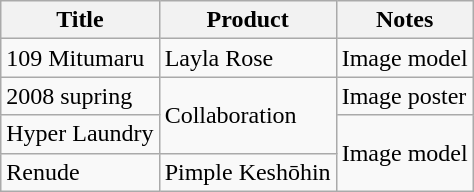<table class="wikitable">
<tr>
<th>Title</th>
<th>Product</th>
<th>Notes</th>
</tr>
<tr>
<td>109 Mitumaru</td>
<td>Layla Rose</td>
<td>Image model</td>
</tr>
<tr>
<td>2008 supring</td>
<td rowspan="2">Collaboration</td>
<td>Image poster</td>
</tr>
<tr>
<td>Hyper Laundry</td>
<td rowspan="2">Image model</td>
</tr>
<tr>
<td>Renude</td>
<td>Pimple Keshōhin</td>
</tr>
</table>
